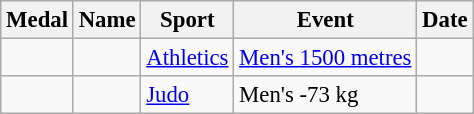<table class="wikitable sortable" style="font-size:95%">
<tr>
<th>Medal</th>
<th>Name</th>
<th>Sport</th>
<th>Event</th>
<th>Date</th>
</tr>
<tr>
<td></td>
<td></td>
<td><a href='#'>Athletics</a></td>
<td><a href='#'>Men's 1500 metres</a></td>
<td></td>
</tr>
<tr>
<td></td>
<td></td>
<td><a href='#'>Judo</a></td>
<td>Men's -73 kg</td>
<td></td>
</tr>
</table>
